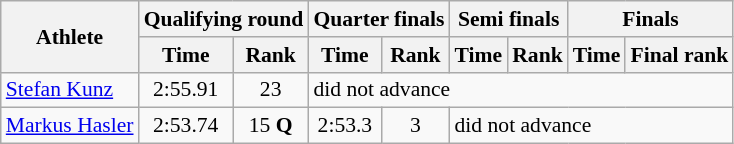<table class="wikitable" style="font-size:90%">
<tr>
<th rowspan="2">Athlete</th>
<th colspan="2">Qualifying round</th>
<th colspan="2">Quarter finals</th>
<th colspan="2">Semi finals</th>
<th colspan="2">Finals</th>
</tr>
<tr>
<th>Time</th>
<th>Rank</th>
<th>Time</th>
<th>Rank</th>
<th>Time</th>
<th>Rank</th>
<th>Time</th>
<th>Final rank</th>
</tr>
<tr>
<td><a href='#'>Stefan Kunz</a></td>
<td align="center">2:55.91</td>
<td align="center">23</td>
<td colspan="6">did not advance</td>
</tr>
<tr>
<td><a href='#'>Markus Hasler</a></td>
<td align="center">2:53.74</td>
<td align="center">15 <strong>Q</strong></td>
<td align="center">2:53.3</td>
<td align="center">3</td>
<td colspan="4">did not advance</td>
</tr>
</table>
